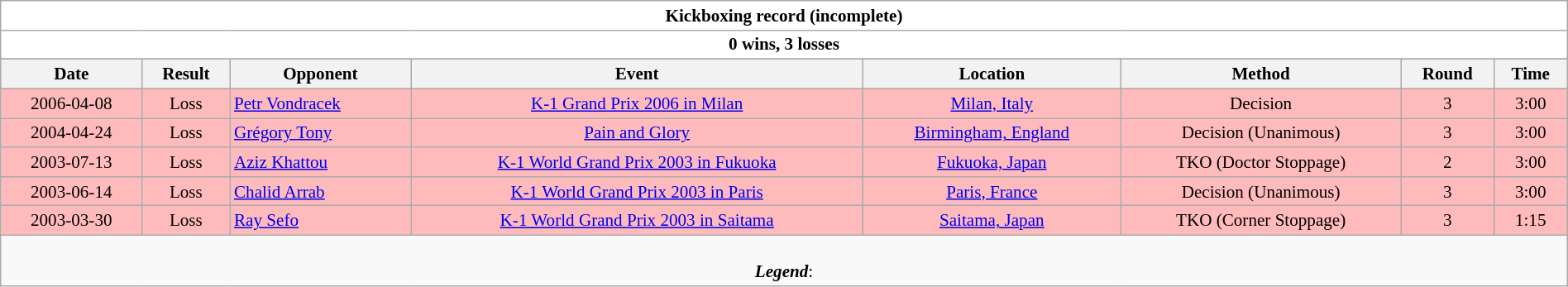<table class="wikitable collapsible" style="font-size:88%; width:100%; text-align:center;">
<tr>
<th colspan=9 style="background:#fff">Kickboxing record (incomplete)</th>
</tr>
<tr>
<td colspan=9 style="background:#fff"><strong>0 wins, 3 losses</strong></td>
</tr>
<tr>
</tr>
<tr align="center"  bgcolor="#dddddd">
<th>Date</th>
<th>Result</th>
<th>Opponent</th>
<th>Event</th>
<th>Location</th>
<th>Method</th>
<th>Round</th>
<th>Time</th>
</tr>
<tr align="center"  bgcolor=#FFBBBB>
<td>2006-04-08</td>
<td>Loss</td>
<td align=left> <a href='#'>Petr Vondracek</a></td>
<td><a href='#'>K-1 Grand Prix 2006 in Milan</a></td>
<td><a href='#'>Milan, Italy</a></td>
<td>Decision</td>
<td>3</td>
<td>3:00</td>
</tr>
<tr align="center"  bgcolor=#FFBBBB>
<td>2004-04-24</td>
<td>Loss</td>
<td align=left> <a href='#'>Grégory Tony</a></td>
<td><a href='#'>Pain and Glory</a></td>
<td><a href='#'>Birmingham, England</a></td>
<td>Decision (Unanimous)</td>
<td>3</td>
<td>3:00</td>
</tr>
<tr align="center"  bgcolor=#FFBBBB>
<td>2003-07-13</td>
<td>Loss</td>
<td align=left> <a href='#'>Aziz Khattou</a></td>
<td><a href='#'>K-1 World Grand Prix 2003 in Fukuoka</a></td>
<td><a href='#'>Fukuoka, Japan</a></td>
<td>TKO (Doctor Stoppage)</td>
<td>2</td>
<td>3:00</td>
</tr>
<tr align="center"  bgcolor=#FFBBBB>
<td>2003-06-14</td>
<td>Loss</td>
<td align=left> <a href='#'>Chalid Arrab</a></td>
<td><a href='#'>K-1 World Grand Prix 2003 in Paris</a></td>
<td><a href='#'>Paris, France</a></td>
<td>Decision (Unanimous)</td>
<td>3</td>
<td>3:00</td>
</tr>
<tr align="center"  bgcolor=#FFBBBB>
<td>2003-03-30</td>
<td>Loss</td>
<td align=left> <a href='#'>Ray Sefo</a></td>
<td><a href='#'>K-1 World Grand Prix 2003 in Saitama</a></td>
<td><a href='#'>Saitama, Japan</a></td>
<td>TKO (Corner Stoppage)</td>
<td>3</td>
<td>1:15</td>
</tr>
<tr>
<td colspan=9><br><strong><em>Legend</em></strong>: 


</td>
</tr>
</table>
